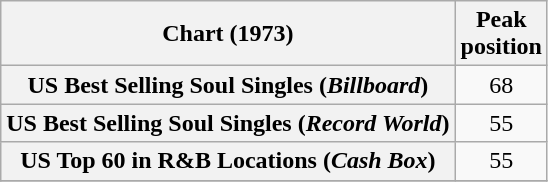<table class="wikitable plainrowheaders sortable">
<tr>
<th>Chart (1973)</th>
<th>Peak<br>position</th>
</tr>
<tr>
<th scope="row">US Best Selling Soul Singles (<em>Billboard</em>)</th>
<td align="center">68</td>
</tr>
<tr>
<th scope="row">US Best Selling Soul Singles (<em>Record World</em>)</th>
<td align="center">55</td>
</tr>
<tr>
<th scope="row">US Top 60 in R&B Locations (<em>Cash Box</em>)</th>
<td align="center">55</td>
</tr>
<tr>
</tr>
</table>
